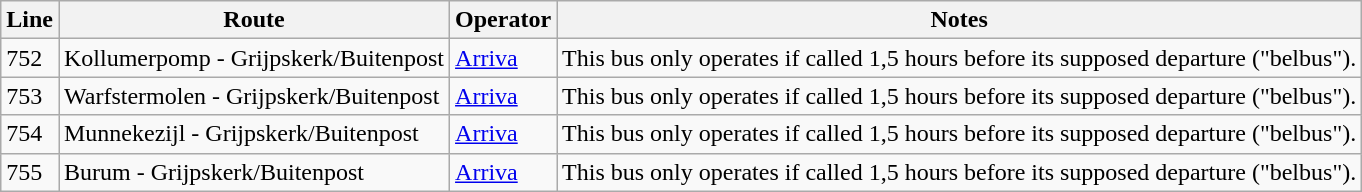<table class="wikitable">
<tr>
<th>Line</th>
<th>Route</th>
<th>Operator</th>
<th>Notes</th>
</tr>
<tr>
<td>752</td>
<td>Kollumerpomp - Grijpskerk/Buitenpost</td>
<td><a href='#'>Arriva</a></td>
<td>This bus only operates if called 1,5 hours before its supposed departure ("belbus").</td>
</tr>
<tr>
<td>753</td>
<td>Warfstermolen - Grijpskerk/Buitenpost</td>
<td><a href='#'>Arriva</a></td>
<td>This bus only operates if called 1,5 hours before its supposed departure ("belbus").</td>
</tr>
<tr>
<td>754</td>
<td>Munnekezijl - Grijpskerk/Buitenpost</td>
<td><a href='#'>Arriva</a></td>
<td>This bus only operates if called 1,5 hours before its supposed departure ("belbus").</td>
</tr>
<tr>
<td>755</td>
<td>Burum - Grijpskerk/Buitenpost</td>
<td><a href='#'>Arriva</a></td>
<td>This bus only operates if called 1,5 hours before its supposed departure ("belbus").</td>
</tr>
</table>
